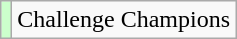<table class="wikitable">
<tr>
<td bgcolor="ccffcc"></td>
<td>Challenge Champions</td>
</tr>
</table>
